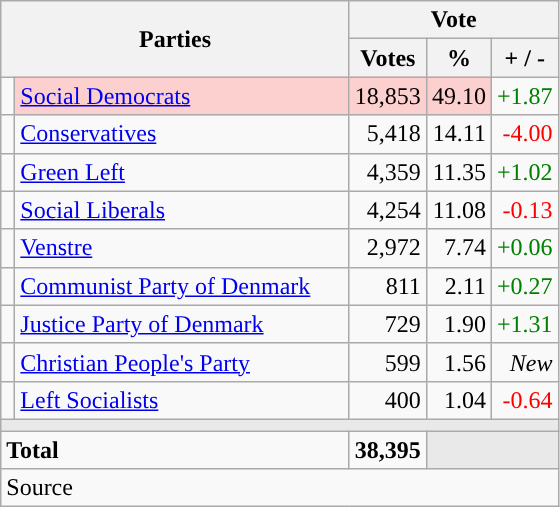<table class="wikitable" style="text-align:right;">
<tr>
<th style="text-align:centre;" rowspan="2" colspan="2" width="225">Parties</th>
<th colspan="3">Vote</th>
</tr>
<tr>
<th width="15">Votes</th>
<th width="15">%</th>
<th width="15">+ / -</th>
</tr>
<tr>
<td width="2" style="color:inherit;background:"></td>
<td bgcolor=#fbd0ce  align="left"><a href='#'>Social Democrats</a></td>
<td bgcolor=#fbd0ce>18,853</td>
<td bgcolor=#fbd0ce>49.10</td>
<td style=color:green;>+1.87</td>
</tr>
<tr>
<td width="2" style="color:inherit;background:"></td>
<td align="left"><a href='#'>Conservatives</a></td>
<td>5,418</td>
<td>14.11</td>
<td style=color:red;>-4.00</td>
</tr>
<tr>
<td width="2" style="color:inherit;background:"></td>
<td align="left"><a href='#'>Green Left</a></td>
<td>4,359</td>
<td>11.35</td>
<td style=color:green;>+1.02</td>
</tr>
<tr>
<td width="2" style="color:inherit;background:"></td>
<td align="left"><a href='#'>Social Liberals</a></td>
<td>4,254</td>
<td>11.08</td>
<td style=color:red;>-0.13</td>
</tr>
<tr>
<td width="2" style="color:inherit;background:"></td>
<td align="left"><a href='#'>Venstre</a></td>
<td>2,972</td>
<td>7.74</td>
<td style=color:green;>+0.06</td>
</tr>
<tr>
<td width="2" style="color:inherit;background:"></td>
<td align="left"><a href='#'>Communist Party of Denmark</a></td>
<td>811</td>
<td>2.11</td>
<td style=color:green;>+0.27</td>
</tr>
<tr>
<td width="2" style="color:inherit;background:"></td>
<td align="left"><a href='#'>Justice Party of Denmark</a></td>
<td>729</td>
<td>1.90</td>
<td style=color:green;>+1.31</td>
</tr>
<tr>
<td width="2" style="color:inherit;background:"></td>
<td align="left"><a href='#'>Christian People's Party</a></td>
<td>599</td>
<td>1.56</td>
<td><em>New</em></td>
</tr>
<tr>
<td width="2" style="color:inherit;background:"></td>
<td align="left"><a href='#'>Left Socialists</a></td>
<td>400</td>
<td>1.04</td>
<td style=color:red;>-0.64</td>
</tr>
<tr>
<td colspan="7" bgcolor="#E9E9E9"></td>
</tr>
<tr>
<td align="left" colspan="2"><strong>Total</strong></td>
<td><strong>38,395</strong></td>
<td bgcolor="#E9E9E9" colspan="2"></td>
</tr>
<tr>
<td align="left" colspan="6">Source</td>
</tr>
</table>
